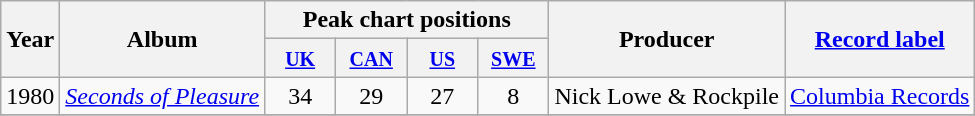<table class="wikitable" style=text-align:center;>
<tr>
<th rowspan="2">Year</th>
<th rowspan="2">Album</th>
<th colspan="4">Peak chart positions</th>
<th rowspan="2">Producer</th>
<th rowspan="2"><a href='#'>Record label</a></th>
</tr>
<tr>
<th style="width:40px;"><small><a href='#'>UK</a></small><br></th>
<th style="width:40px;"><small><a href='#'>CAN</a></small><br></th>
<th style="width:40px;"><small><a href='#'>US</a></small><br></th>
<th style="width:40px;"><small><a href='#'>SWE</a></small><br></th>
</tr>
<tr>
<td>1980</td>
<td align=left><em><a href='#'>Seconds of Pleasure</a></em></td>
<td>34</td>
<td>29</td>
<td>27</td>
<td>8</td>
<td>Nick Lowe & Rockpile</td>
<td rowspan="1"><a href='#'>Columbia Records</a></td>
</tr>
<tr>
</tr>
</table>
